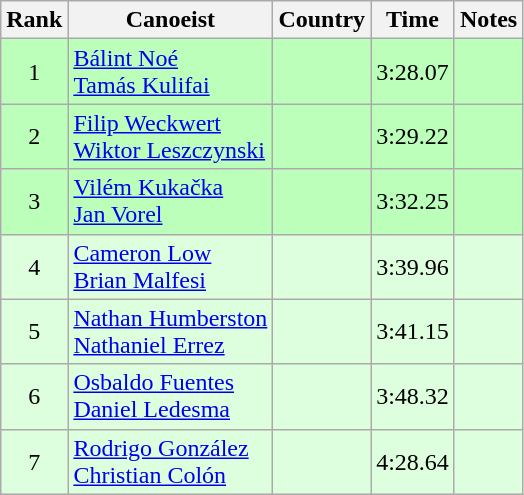<table class="wikitable" style="text-align:center">
<tr>
<th>Rank</th>
<th>Canoeist</th>
<th>Country</th>
<th>Time</th>
<th>Notes</th>
</tr>
<tr bgcolor=bbffbb>
<td>1</td>
<td align="left"><a href='#'>Bálint Noé</a><br><a href='#'>Tamás Kulifai</a></td>
<td align="left"></td>
<td>3:28.07</td>
<td></td>
</tr>
<tr bgcolor=bbffbb>
<td>2</td>
<td align="left"><a href='#'>Filip Weckwert</a><br><a href='#'>Wiktor Leszczynski</a></td>
<td align="left"></td>
<td>3:29.22</td>
<td></td>
</tr>
<tr bgcolor=bbffbb>
<td>3</td>
<td align="left"><a href='#'>Vilém Kukačka</a><br><a href='#'>Jan Vorel</a></td>
<td align="left"></td>
<td>3:32.25</td>
<td></td>
</tr>
<tr bgcolor=ddffdd>
<td>4</td>
<td align="left"><a href='#'>Cameron Low</a><br><a href='#'>Brian Malfesi</a></td>
<td align="left"></td>
<td>3:39.96</td>
<td></td>
</tr>
<tr bgcolor=ddffdd>
<td>5</td>
<td align="left"><a href='#'>Nathan Humberston</a><br><a href='#'>Nathaniel Errez</a></td>
<td align="left"></td>
<td>3:41.15</td>
<td></td>
</tr>
<tr bgcolor=ddffdd>
<td>6</td>
<td align="left"><a href='#'>Osbaldo Fuentes</a><br><a href='#'>Daniel Ledesma</a></td>
<td align="left"></td>
<td>3:48.32</td>
<td></td>
</tr>
<tr bgcolor=ddffdd>
<td>7</td>
<td align="left"><a href='#'>Rodrigo González</a><br><a href='#'>Christian Colón</a></td>
<td align="left"></td>
<td>4:28.64</td>
<td></td>
</tr>
</table>
